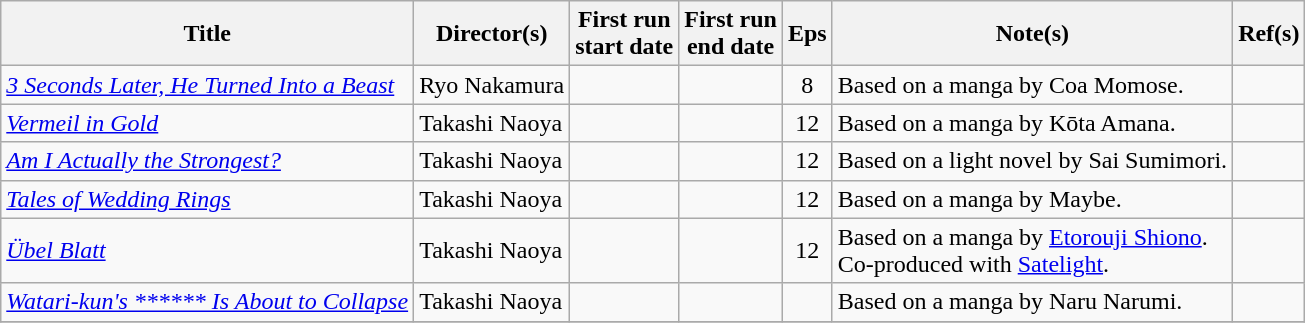<table class="wikitable sortable">
<tr>
<th scope="col">Title</th>
<th scope="col">Director(s)</th>
<th scope="col">First run<br>start date</th>
<th scope="col">First run<br>end date</th>
<th scope="col" class="unsortable">Eps</th>
<th scope="col" class="unsortable">Note(s)</th>
<th scope="col" class="unsortable">Ref(s)</th>
</tr>
<tr>
<td><em><a href='#'>3 Seconds Later, He Turned Into a Beast</a></em></td>
<td>Ryo Nakamura</td>
<td></td>
<td></td>
<td style="text-align:center">8</td>
<td>Based on a manga by Coa Momose.</td>
<td style="text-align:center"></td>
</tr>
<tr>
<td><em><a href='#'>Vermeil in Gold</a></em></td>
<td>Takashi Naoya</td>
<td></td>
<td></td>
<td style="text-align:center">12</td>
<td>Based on a manga by Kōta Amana.</td>
<td style="text-align:center"></td>
</tr>
<tr>
<td><em><a href='#'>Am I Actually the Strongest?</a></em></td>
<td>Takashi Naoya</td>
<td></td>
<td></td>
<td style="text-align:center">12</td>
<td>Based on a light novel by Sai Sumimori.</td>
<td style="text-align:center"></td>
</tr>
<tr>
<td><em><a href='#'>Tales of Wedding Rings</a></em></td>
<td>Takashi Naoya</td>
<td></td>
<td></td>
<td style="text-align:center">12</td>
<td>Based on a manga by Maybe.</td>
<td style="text-align:center"></td>
</tr>
<tr>
<td><em><a href='#'>Übel Blatt</a></em></td>
<td>Takashi Naoya</td>
<td></td>
<td></td>
<td style="text-align:center">12</td>
<td>Based on a manga by <a href='#'>Etorouji Shiono</a>.<br>Co-produced with <a href='#'>Satelight</a>.</td>
<td style="text-align:center"></td>
</tr>
<tr>
<td><em><a href='#'>Watari-kun's ****** Is About to Collapse</a></em></td>
<td>Takashi Naoya</td>
<td></td>
<td></td>
<td style="text-align:center"></td>
<td>Based on a manga by Naru Narumi.</td>
<td style="text-align:center"></td>
</tr>
<tr>
</tr>
</table>
